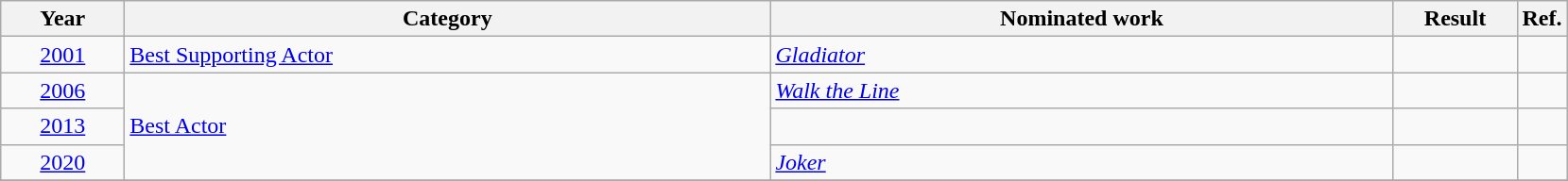<table class=wikitable>
<tr>
<th scope="col" style="width:5em;">Year</th>
<th scope="col" style="width:28em;">Category</th>
<th scope="col" style="width:27em;">Nominated work</th>
<th scope="col" style="width:5em;">Result</th>
<th>Ref.</th>
</tr>
<tr>
<td style="text-align:center;"><a href='#'>2001</a></td>
<td><a href='#'>Best Supporting Actor</a></td>
<td><em><a href='#'>Gladiator</a></em></td>
<td></td>
<td style="text-align:center;"></td>
</tr>
<tr>
<td style="text-align:center;"><a href='#'>2006</a></td>
<td rowspan="3"><a href='#'>Best Actor</a></td>
<td><em><a href='#'>Walk the Line</a></em></td>
<td></td>
<td style="text-align:center;"></td>
</tr>
<tr>
<td style="text-align:center;"><a href='#'>2013</a></td>
<td><em></em></td>
<td></td>
<td style="text-align:center;"></td>
</tr>
<tr>
<td style="text-align:center;"><a href='#'>2020</a></td>
<td><em><a href='#'>Joker</a></em></td>
<td></td>
<td style="text-align:center;"></td>
</tr>
<tr>
</tr>
</table>
